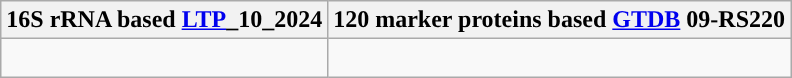<table class="wikitable">
<tr>
<th colspan=1>16S rRNA based <a href='#'>LTP</a>_10_2024</th>
<th colspan=1>120 marker proteins based <a href='#'>GTDB</a> 09-RS220</th>
</tr>
<tr>
<td style="vertical-align:top"><br></td>
<td><br></td>
</tr>
</table>
